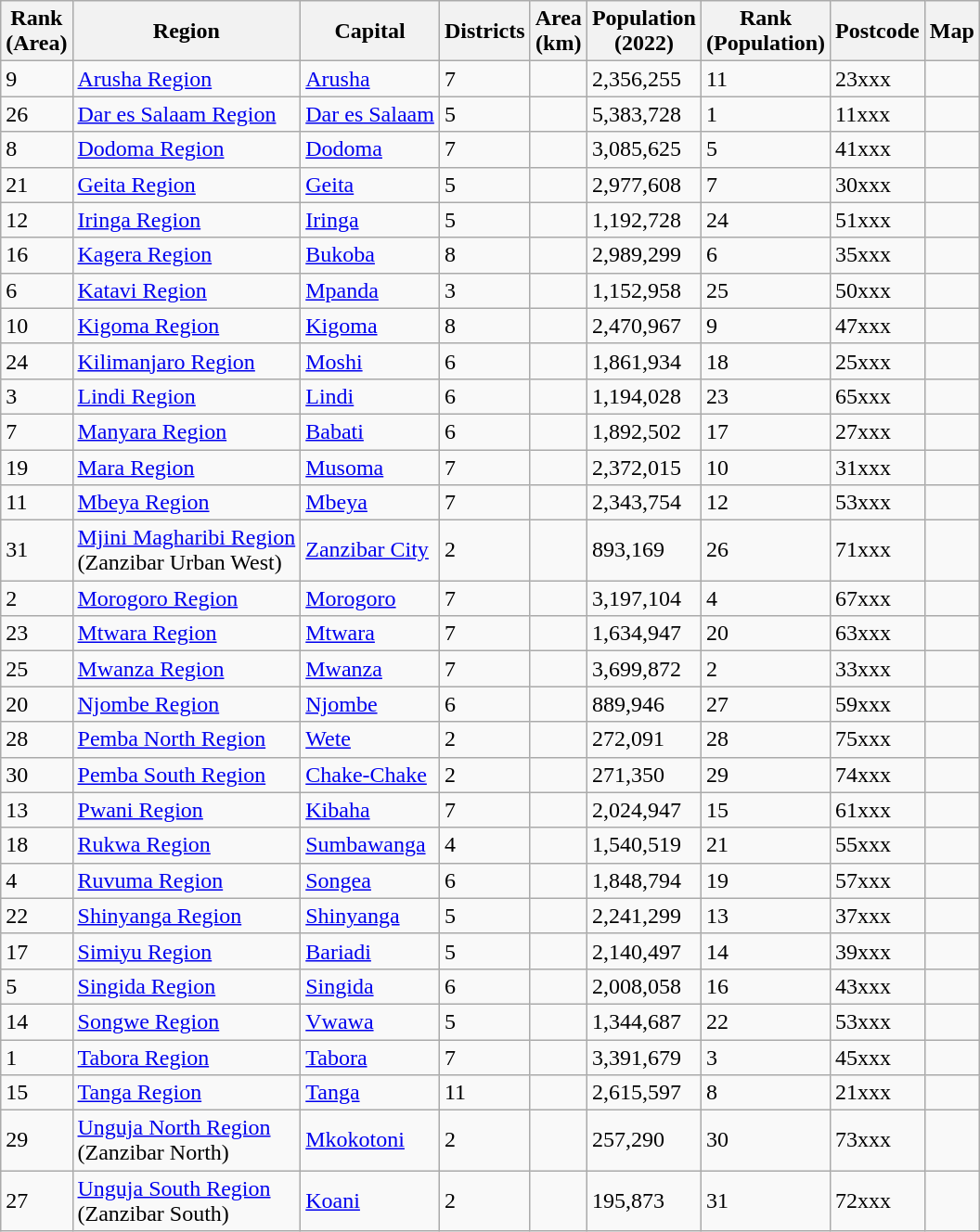<table class="wikitable sortable">
<tr>
<th>Rank<br>(Area)</th>
<th>Region</th>
<th>Capital</th>
<th>Districts</th>
<th class=data-sort-type:number>Area<br>(km)</th>
<th>Population<br>(2022)</th>
<th>Rank<br>(Population)</th>
<th>Postcode</th>
<th class="unsortable">Map</th>
</tr>
<tr>
<td>9</td>
<td><a href='#'>Arusha Region</a></td>
<td><a href='#'>Arusha</a></td>
<td>7</td>
<td></td>
<td>2,356,255</td>
<td>11</td>
<td>23xxx</td>
<td></td>
</tr>
<tr>
<td>26</td>
<td><a href='#'>Dar es Salaam Region</a></td>
<td><a href='#'>Dar es Salaam</a></td>
<td>5</td>
<td></td>
<td>5,383,728</td>
<td>1</td>
<td>11xxx</td>
<td></td>
</tr>
<tr>
<td>8</td>
<td><a href='#'>Dodoma Region</a></td>
<td><a href='#'>Dodoma</a></td>
<td>7</td>
<td></td>
<td>3,085,625</td>
<td>5</td>
<td>41xxx</td>
<td></td>
</tr>
<tr>
<td>21</td>
<td><a href='#'>Geita Region</a></td>
<td><a href='#'>Geita</a></td>
<td>5</td>
<td></td>
<td>2,977,608</td>
<td>7</td>
<td>30xxx</td>
<td></td>
</tr>
<tr>
<td>12</td>
<td><a href='#'>Iringa Region</a></td>
<td><a href='#'>Iringa</a></td>
<td>5</td>
<td></td>
<td>1,192,728</td>
<td>24</td>
<td>51xxx</td>
<td></td>
</tr>
<tr>
<td>16</td>
<td><a href='#'>Kagera Region</a></td>
<td><a href='#'>Bukoba</a></td>
<td>8</td>
<td></td>
<td>2,989,299</td>
<td>6</td>
<td>35xxx</td>
<td></td>
</tr>
<tr>
<td>6</td>
<td><a href='#'>Katavi Region</a></td>
<td><a href='#'>Mpanda</a></td>
<td>3</td>
<td></td>
<td>1,152,958</td>
<td>25</td>
<td>50xxx</td>
<td></td>
</tr>
<tr>
<td>10</td>
<td><a href='#'>Kigoma Region</a></td>
<td><a href='#'>Kigoma</a></td>
<td>8</td>
<td></td>
<td>2,470,967</td>
<td>9</td>
<td>47xxx</td>
<td></td>
</tr>
<tr>
<td>24</td>
<td><a href='#'>Kilimanjaro Region</a></td>
<td><a href='#'>Moshi</a></td>
<td>6</td>
<td></td>
<td>1,861,934</td>
<td>18</td>
<td>25xxx</td>
<td></td>
</tr>
<tr>
<td>3</td>
<td><a href='#'>Lindi Region</a></td>
<td><a href='#'>Lindi</a></td>
<td>6</td>
<td></td>
<td>1,194,028</td>
<td>23</td>
<td>65xxx</td>
<td></td>
</tr>
<tr>
<td>7</td>
<td><a href='#'>Manyara Region</a></td>
<td><a href='#'>Babati</a></td>
<td>6</td>
<td></td>
<td>1,892,502</td>
<td>17</td>
<td>27xxx</td>
<td></td>
</tr>
<tr>
<td>19</td>
<td><a href='#'>Mara Region</a></td>
<td><a href='#'>Musoma</a></td>
<td>7</td>
<td></td>
<td>2,372,015</td>
<td>10</td>
<td>31xxx</td>
<td></td>
</tr>
<tr>
<td>11</td>
<td><a href='#'>Mbeya Region</a></td>
<td><a href='#'>Mbeya</a></td>
<td>7</td>
<td></td>
<td>2,343,754</td>
<td>12</td>
<td>53xxx</td>
<td></td>
</tr>
<tr>
<td>31</td>
<td><a href='#'>Mjini Magharibi Region</a><br>(Zanzibar Urban West)</td>
<td><a href='#'>Zanzibar City</a></td>
<td>2</td>
<td></td>
<td>893,169</td>
<td>26</td>
<td>71xxx</td>
<td></td>
</tr>
<tr>
<td>2</td>
<td><a href='#'>Morogoro Region</a></td>
<td><a href='#'>Morogoro</a></td>
<td>7</td>
<td></td>
<td>3,197,104</td>
<td>4</td>
<td>67xxx</td>
<td></td>
</tr>
<tr>
<td>23</td>
<td><a href='#'>Mtwara Region</a></td>
<td><a href='#'>Mtwara</a></td>
<td>7</td>
<td></td>
<td>1,634,947</td>
<td>20</td>
<td>63xxx</td>
<td></td>
</tr>
<tr>
<td>25</td>
<td><a href='#'>Mwanza Region</a></td>
<td><a href='#'>Mwanza</a></td>
<td>7</td>
<td></td>
<td>3,699,872</td>
<td>2</td>
<td>33xxx</td>
<td></td>
</tr>
<tr>
<td>20</td>
<td><a href='#'>Njombe Region</a></td>
<td><a href='#'>Njombe</a></td>
<td>6</td>
<td></td>
<td>889,946</td>
<td>27</td>
<td>59xxx</td>
<td></td>
</tr>
<tr>
<td>28</td>
<td><a href='#'>Pemba North Region</a></td>
<td><a href='#'>Wete</a></td>
<td>2</td>
<td></td>
<td>272,091</td>
<td>28</td>
<td>75xxx</td>
<td></td>
</tr>
<tr>
<td>30</td>
<td><a href='#'>Pemba South Region</a></td>
<td><a href='#'>Chake-Chake</a></td>
<td>2</td>
<td></td>
<td>271,350</td>
<td>29</td>
<td>74xxx</td>
<td></td>
</tr>
<tr>
<td>13</td>
<td><a href='#'>Pwani Region</a></td>
<td><a href='#'>Kibaha</a></td>
<td>7</td>
<td></td>
<td>2,024,947</td>
<td>15</td>
<td>61xxx</td>
<td></td>
</tr>
<tr>
<td>18</td>
<td><a href='#'>Rukwa Region</a></td>
<td><a href='#'>Sumbawanga</a></td>
<td>4</td>
<td></td>
<td>1,540,519</td>
<td>21</td>
<td>55xxx</td>
<td></td>
</tr>
<tr>
<td>4</td>
<td><a href='#'>Ruvuma Region</a></td>
<td><a href='#'>Songea</a></td>
<td>6</td>
<td></td>
<td>1,848,794</td>
<td>19</td>
<td>57xxx</td>
<td></td>
</tr>
<tr>
<td>22</td>
<td><a href='#'>Shinyanga Region</a></td>
<td><a href='#'>Shinyanga</a></td>
<td>5</td>
<td></td>
<td>2,241,299</td>
<td>13</td>
<td>37xxx</td>
<td></td>
</tr>
<tr>
<td>17</td>
<td><a href='#'>Simiyu Region</a></td>
<td><a href='#'>Bariadi</a></td>
<td>5</td>
<td></td>
<td>2,140,497</td>
<td>14</td>
<td>39xxx</td>
<td></td>
</tr>
<tr>
<td>5</td>
<td><a href='#'>Singida Region</a></td>
<td><a href='#'>Singida</a></td>
<td>6</td>
<td></td>
<td>2,008,058</td>
<td>16</td>
<td>43xxx</td>
<td></td>
</tr>
<tr>
<td>14</td>
<td><a href='#'>Songwe Region</a></td>
<td><a href='#'>Vwawa</a></td>
<td>5</td>
<td></td>
<td>1,344,687</td>
<td>22</td>
<td>53xxx</td>
<td></td>
</tr>
<tr>
<td>1</td>
<td><a href='#'>Tabora Region</a></td>
<td><a href='#'>Tabora</a></td>
<td>7</td>
<td></td>
<td>3,391,679</td>
<td>3</td>
<td>45xxx</td>
<td></td>
</tr>
<tr>
<td>15</td>
<td><a href='#'>Tanga Region</a></td>
<td><a href='#'>Tanga</a></td>
<td>11</td>
<td></td>
<td>2,615,597</td>
<td>8</td>
<td>21xxx</td>
<td></td>
</tr>
<tr>
<td>29</td>
<td><a href='#'>Unguja North Region</a><br>(Zanzibar North)</td>
<td><a href='#'>Mkokotoni</a></td>
<td>2</td>
<td></td>
<td>257,290</td>
<td>30</td>
<td>73xxx</td>
<td></td>
</tr>
<tr>
<td>27</td>
<td><a href='#'>Unguja South Region</a><br>(Zanzibar South)</td>
<td><a href='#'>Koani</a></td>
<td>2</td>
<td></td>
<td>195,873</td>
<td>31</td>
<td>72xxx</td>
<td></td>
</tr>
</table>
